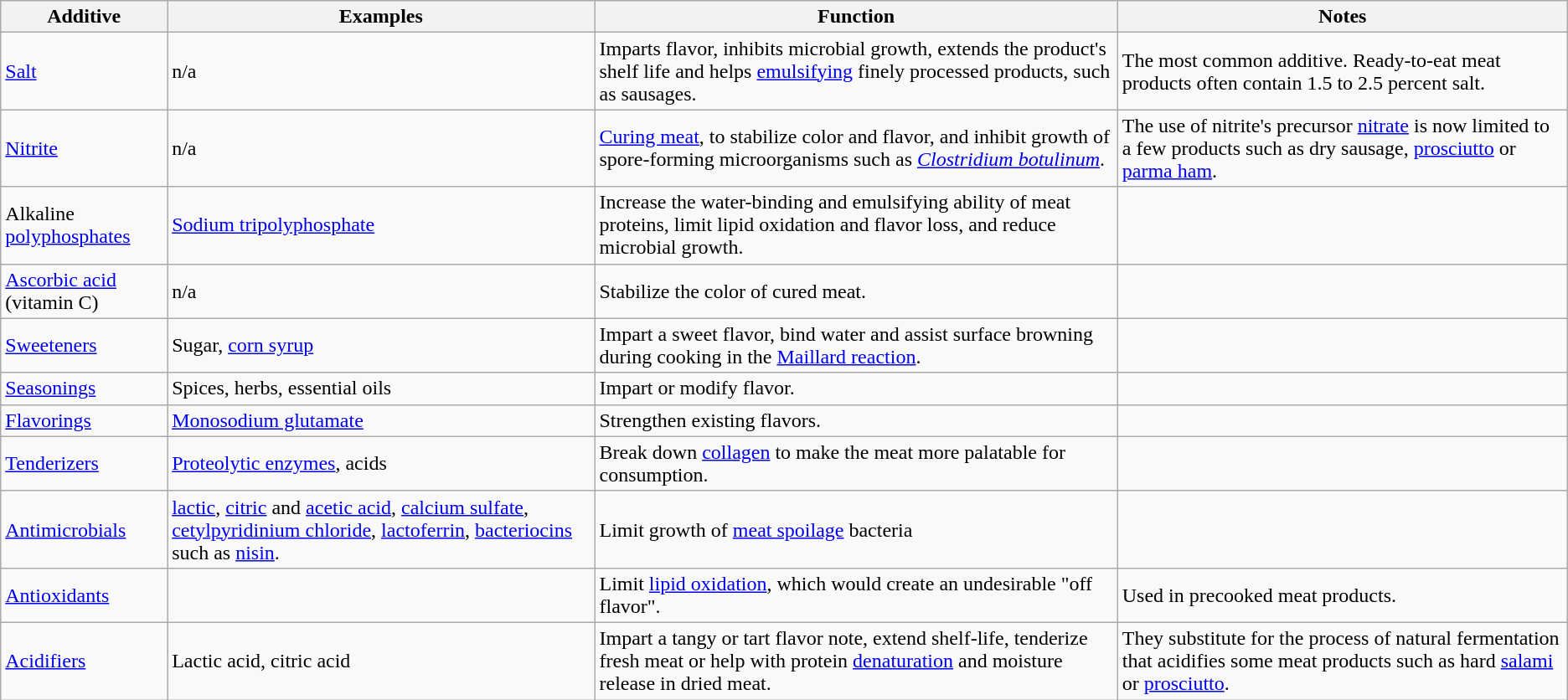<table class="wikitable">
<tr>
<th>Additive</th>
<th>Examples</th>
<th>Function</th>
<th>Notes</th>
</tr>
<tr>
<td><a href='#'>Salt</a></td>
<td>n/a</td>
<td>Imparts flavor, inhibits microbial growth, extends the product's shelf life and helps <a href='#'>emulsifying</a> finely processed products, such as sausages.</td>
<td>The most common additive. Ready-to-eat meat products often contain 1.5 to 2.5 percent salt.</td>
</tr>
<tr>
<td><a href='#'>Nitrite</a></td>
<td>n/a</td>
<td><a href='#'>Curing meat</a>, to stabilize color and flavor, and inhibit growth of spore-forming microorganisms such as <em><a href='#'>Clostridium botulinum</a></em>.</td>
<td>The use of nitrite's precursor <a href='#'>nitrate</a> is now limited to a few products such as dry sausage, <a href='#'>prosciutto</a> or <a href='#'>parma ham</a>.</td>
</tr>
<tr>
<td>Alkaline <a href='#'>polyphosphates</a></td>
<td><a href='#'>Sodium tripolyphosphate</a></td>
<td>Increase the water-binding and emulsifying ability of meat proteins, limit lipid oxidation and flavor loss, and reduce microbial growth.</td>
<td></td>
</tr>
<tr>
<td><a href='#'>Ascorbic acid</a> (vitamin C)</td>
<td>n/a</td>
<td>Stabilize the color of cured meat.</td>
<td></td>
</tr>
<tr>
<td><a href='#'>Sweeteners</a></td>
<td>Sugar, <a href='#'>corn syrup</a></td>
<td>Impart a sweet flavor, bind water and assist surface browning during cooking in the <a href='#'>Maillard reaction</a>.</td>
<td></td>
</tr>
<tr>
<td><a href='#'>Seasonings</a></td>
<td>Spices, herbs, essential oils</td>
<td>Impart or modify flavor.</td>
<td></td>
</tr>
<tr>
<td><a href='#'>Flavorings</a></td>
<td><a href='#'>Monosodium glutamate</a></td>
<td>Strengthen existing flavors.</td>
<td></td>
</tr>
<tr>
<td><a href='#'>Tenderizers</a></td>
<td><a href='#'>Proteolytic enzymes</a>, acids</td>
<td>Break down <a href='#'>collagen</a> to make the meat more palatable for consumption.</td>
<td></td>
</tr>
<tr>
<td><a href='#'>Antimicrobials</a></td>
<td><a href='#'>lactic</a>, <a href='#'>citric</a> and <a href='#'>acetic acid</a>, <a href='#'>calcium sulfate</a>, <a href='#'>cetylpyridinium chloride</a>, <a href='#'>lactoferrin</a>, <a href='#'>bacteriocins</a> such as <a href='#'>nisin</a>.</td>
<td>Limit growth of <a href='#'>meat spoilage</a> bacteria</td>
<td></td>
</tr>
<tr>
<td><a href='#'>Antioxidants</a></td>
<td></td>
<td>Limit <a href='#'>lipid oxidation</a>, which would create an undesirable "off flavor".</td>
<td>Used in precooked meat products.</td>
</tr>
<tr>
<td><a href='#'>Acidifiers</a></td>
<td>Lactic acid, citric acid</td>
<td>Impart a tangy or tart flavor note, extend shelf-life, tenderize fresh meat or help with protein <a href='#'>denaturation</a> and moisture release in dried meat.</td>
<td>They substitute for the process of natural fermentation that acidifies some meat products such as hard <a href='#'>salami</a> or <a href='#'>prosciutto</a>.</td>
</tr>
</table>
